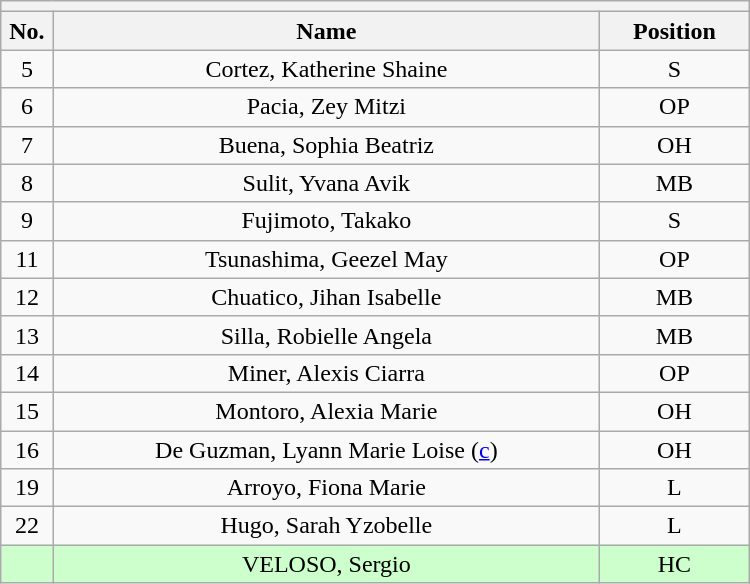<table class="wikitable mw-collapsible mw-collapsed" style="text-align:center; width:500px; border:none">
<tr>
<th style="text-align:center" colspan="3"></th>
</tr>
<tr>
<th style="width:7%">No.</th>
<th>Name</th>
<th style="width:20%">Position</th>
</tr>
<tr>
<td>5</td>
<td>Cortez, Katherine Shaine</td>
<td>S</td>
</tr>
<tr>
<td>6</td>
<td>Pacia, Zey Mitzi</td>
<td>OP</td>
</tr>
<tr>
<td>7</td>
<td>Buena, Sophia Beatriz</td>
<td>OH</td>
</tr>
<tr>
<td>8</td>
<td>Sulit, Yvana Avik</td>
<td>MB</td>
</tr>
<tr>
<td>9</td>
<td>Fujimoto, Takako</td>
<td>S</td>
</tr>
<tr>
<td>11</td>
<td>Tsunashima, Geezel May</td>
<td>OP</td>
</tr>
<tr>
<td>12</td>
<td>Chuatico, Jihan Isabelle</td>
<td>MB</td>
</tr>
<tr>
<td>13</td>
<td>Silla, Robielle Angela</td>
<td>MB</td>
</tr>
<tr>
<td>14</td>
<td>Miner, Alexis Ciarra</td>
<td>OP</td>
</tr>
<tr>
<td>15</td>
<td>Montoro, Alexia Marie</td>
<td>OH</td>
</tr>
<tr>
<td>16</td>
<td>De Guzman, Lyann Marie Loise (<a href='#'>c</a>)</td>
<td>OH</td>
</tr>
<tr>
<td>19</td>
<td>Arroyo, Fiona Marie</td>
<td>L</td>
</tr>
<tr>
<td>22</td>
<td>Hugo, Sarah Yzobelle</td>
<td>L</td>
</tr>
<tr bgcolor=#CCFFCC>
<td></td>
<td>VELOSO, Sergio</td>
<td>HC</td>
</tr>
</table>
